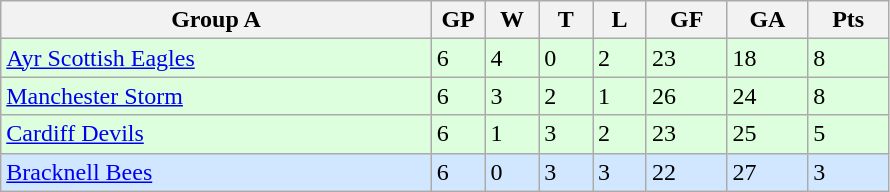<table class="wikitable">
<tr>
<th width="40%">Group A</th>
<th width="5%">GP</th>
<th width="5%">W</th>
<th width="5%">T</th>
<th width="5%">L</th>
<th width="7.5%">GF</th>
<th width="7.5%">GA</th>
<th width="7.5%">Pts</th>
</tr>
<tr bgcolor="#ddffdd">
<td><a href='#'>Ayr Scottish Eagles</a></td>
<td>6</td>
<td>4</td>
<td>0</td>
<td>2</td>
<td>23</td>
<td>18</td>
<td>8</td>
</tr>
<tr bgcolor="#ddffdd">
<td><a href='#'>Manchester Storm</a></td>
<td>6</td>
<td>3</td>
<td>2</td>
<td>1</td>
<td>26</td>
<td>24</td>
<td>8</td>
</tr>
<tr bgcolor="#ddffdd">
<td><a href='#'>Cardiff Devils</a></td>
<td>6</td>
<td>1</td>
<td>3</td>
<td>2</td>
<td>23</td>
<td>25</td>
<td>5</td>
</tr>
<tr bgcolor="#D0E7FF">
<td><a href='#'>Bracknell Bees</a></td>
<td>6</td>
<td>0</td>
<td>3</td>
<td>3</td>
<td>22</td>
<td>27</td>
<td>3</td>
</tr>
</table>
